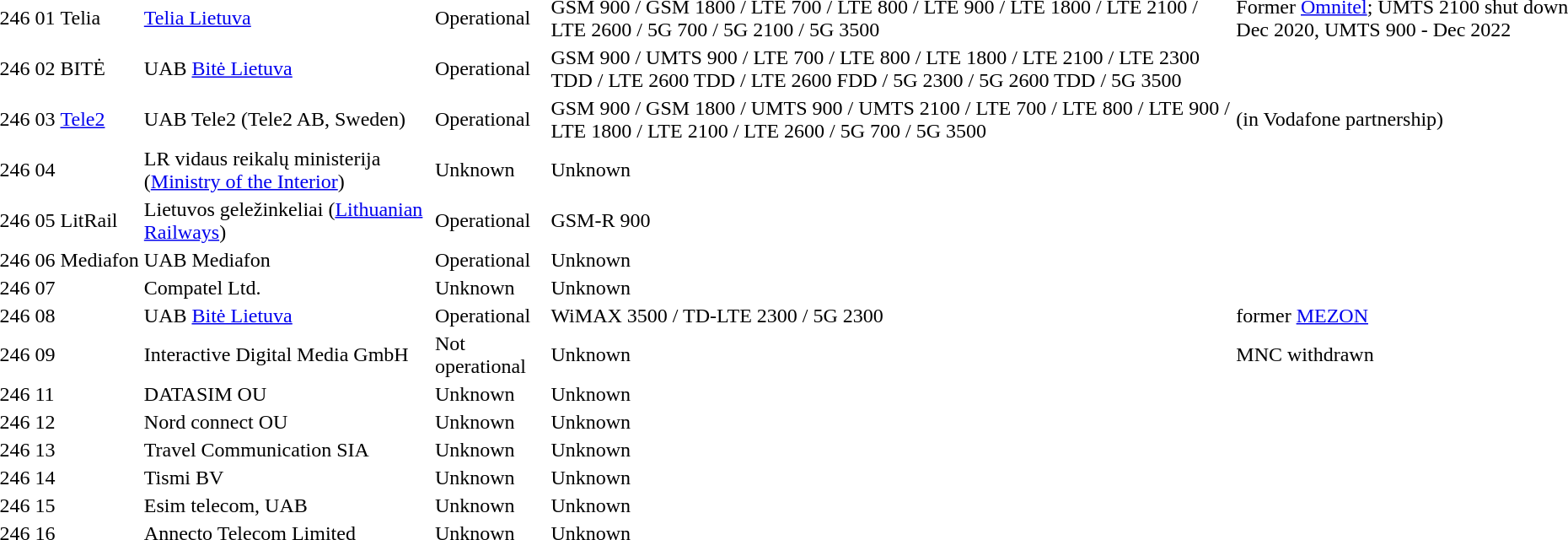<table>
<tr>
<td>246</td>
<td>01</td>
<td>Telia</td>
<td><a href='#'>Telia Lietuva</a></td>
<td>Operational</td>
<td>GSM 900 / GSM 1800 / LTE 700 /  LTE 800 / LTE 900 / LTE 1800 / LTE 2100 / LTE 2600 / 5G 700 / 5G 2100 / 5G 3500</td>
<td>Former <a href='#'>Omnitel</a>; UMTS 2100 shut down Dec 2020, UMTS 900 - Dec 2022</td>
</tr>
<tr>
<td>246</td>
<td>02</td>
<td>BITĖ</td>
<td>UAB <a href='#'>Bitė Lietuva</a></td>
<td>Operational</td>
<td>GSM 900  / UMTS 900  / LTE 700 / LTE 800 / LTE 1800 / LTE 2100 / LTE 2300 TDD / LTE 2600 TDD / LTE 2600 FDD / 5G 2300 / 5G 2600 TDD / 5G 3500</td>
<td></td>
</tr>
<tr>
<td>246</td>
<td>03</td>
<td><a href='#'>Tele2</a></td>
<td>UAB Tele2 (Tele2 AB, Sweden)</td>
<td>Operational</td>
<td>GSM 900 / GSM 1800 / UMTS 900 / UMTS 2100 / LTE 700 / LTE 800 / LTE 900 / LTE 1800 / LTE 2100 / LTE 2600 / 5G 700 / 5G 3500</td>
<td>(in Vodafone partnership) </td>
</tr>
<tr>
<td>246</td>
<td>04</td>
<td></td>
<td>LR vidaus reikalų ministerija (<a href='#'>Ministry of the Interior</a>)</td>
<td>Unknown</td>
<td>Unknown</td>
<td></td>
</tr>
<tr>
<td>246</td>
<td>05</td>
<td>LitRail</td>
<td>Lietuvos geležinkeliai (<a href='#'>Lithuanian Railways</a>)</td>
<td>Operational</td>
<td>GSM-R 900</td>
<td></td>
</tr>
<tr>
<td>246</td>
<td>06</td>
<td>Mediafon</td>
<td>UAB Mediafon</td>
<td>Operational</td>
<td>Unknown</td>
<td></td>
</tr>
<tr>
<td>246</td>
<td>07</td>
<td></td>
<td>Compatel Ltd.</td>
<td>Unknown</td>
<td>Unknown</td>
<td></td>
</tr>
<tr>
<td>246</td>
<td>08</td>
<td></td>
<td>UAB <a href='#'>Bitė Lietuva</a></td>
<td>Operational</td>
<td>WiMAX 3500 / TD-LTE 2300 / 5G 2300</td>
<td> former <a href='#'>MEZON</a></td>
</tr>
<tr>
<td>246</td>
<td>09</td>
<td></td>
<td>Interactive Digital Media GmbH</td>
<td>Not operational</td>
<td>Unknown</td>
<td>MNC withdrawn</td>
</tr>
<tr>
<td>246</td>
<td>11</td>
<td></td>
<td>DATASIM OU</td>
<td>Unknown</td>
<td>Unknown</td>
<td></td>
</tr>
<tr>
<td>246</td>
<td>12</td>
<td></td>
<td>Nord connect OU</td>
<td>Unknown</td>
<td>Unknown</td>
<td></td>
</tr>
<tr>
<td>246</td>
<td>13</td>
<td></td>
<td>Travel Communication SIA</td>
<td>Unknown</td>
<td>Unknown</td>
<td></td>
</tr>
<tr>
<td>246</td>
<td>14</td>
<td></td>
<td>Tismi BV</td>
<td>Unknown</td>
<td>Unknown</td>
<td></td>
</tr>
<tr>
<td>246</td>
<td>15</td>
<td></td>
<td>Esim telecom, UAB</td>
<td>Unknown</td>
<td>Unknown</td>
<td></td>
</tr>
<tr>
<td>246</td>
<td>16</td>
<td></td>
<td>Annecto Telecom Limited</td>
<td>Unknown</td>
<td>Unknown</td>
<td></td>
</tr>
</table>
